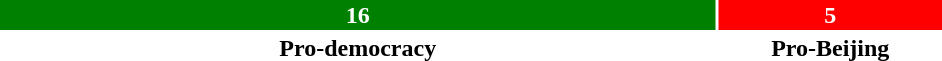<table style="width:50%; text-align:center;">
<tr style="color:white;">
<td style="background:green; width:76.2%;"><strong>16</strong></td>
<td style="background:red; width:23.8%;"><strong>5</strong></td>
</tr>
<tr>
<td><span><strong>Pro-democracy</strong></span></td>
<td><span><strong>Pro-Beijing</strong></span></td>
</tr>
</table>
